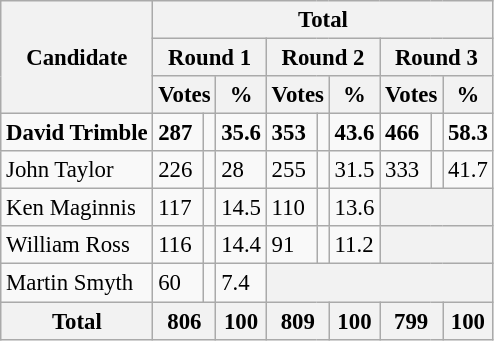<table class="wikitable" style="font-size:95%;">
<tr>
<th rowspan="3">Candidate</th>
<th colspan="9">Total</th>
</tr>
<tr>
<th colspan="3">Round 1</th>
<th colspan="3">Round 2</th>
<th colspan="3">Round 3</th>
</tr>
<tr>
<th colspan="2">Votes</th>
<th>%</th>
<th colspan="2">Votes</th>
<th>%</th>
<th colspan="2">Votes</th>
<th>%</th>
</tr>
<tr>
<td><strong>David Trimble</strong> </td>
<td><strong>287</strong></td>
<td align="center"></td>
<td><strong>35.6</strong></td>
<td><strong>353</strong></td>
<td align="center"></td>
<td><strong>43.6</strong></td>
<td><strong>466</strong></td>
<td align="center"></td>
<td><strong>58.3</strong></td>
</tr>
<tr>
<td>John Taylor</td>
<td>226</td>
<td align="center"></td>
<td>28</td>
<td>255</td>
<td align="center"></td>
<td>31.5</td>
<td>333</td>
<td align="center"></td>
<td>41.7</td>
</tr>
<tr>
<td>Ken Maginnis </td>
<td>117</td>
<td align="center"></td>
<td>14.5</td>
<td>110</td>
<td align="center"></td>
<td>13.6</td>
<th colspan="3"></th>
</tr>
<tr>
<td>William Ross </td>
<td>116</td>
<td align="center"></td>
<td>14.4</td>
<td>91</td>
<td align="center"></td>
<td>11.2</td>
<th colspan="3"></th>
</tr>
<tr>
<td>Martin Smyth </td>
<td>60</td>
<td align="center"></td>
<td>7.4</td>
<th colspan="6"></th>
</tr>
<tr>
<th>Total</th>
<th colspan="2">806</th>
<th>100</th>
<th colspan="2">809</th>
<th>100</th>
<th colspan="2">799</th>
<th>100</th>
</tr>
</table>
